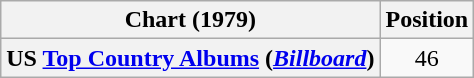<table class="wikitable plainrowheaders" style="text-align:center">
<tr>
<th scope="col">Chart (1979)</th>
<th scope="col">Position</th>
</tr>
<tr>
<th scope="row">US <a href='#'>Top Country Albums</a> (<em><a href='#'>Billboard</a></em>)</th>
<td>46</td>
</tr>
</table>
